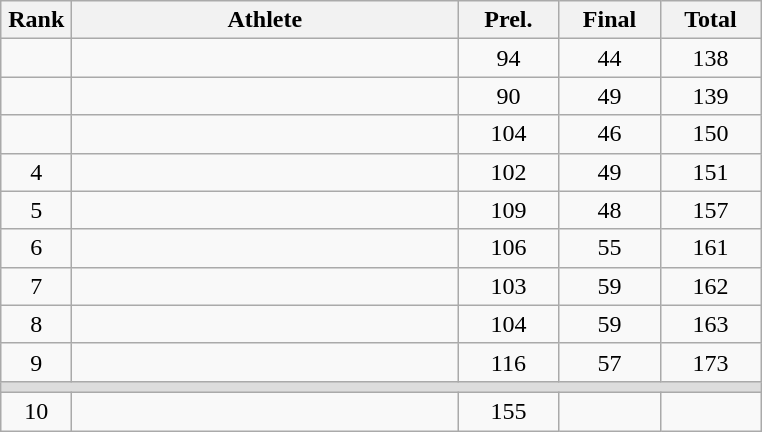<table class=wikitable style="text-align:center">
<tr>
<th width=40>Rank</th>
<th width=250>Athlete</th>
<th width=60>Prel.</th>
<th width=60>Final</th>
<th width=60>Total</th>
</tr>
<tr>
<td></td>
<td align=left></td>
<td>94</td>
<td>44</td>
<td>138</td>
</tr>
<tr>
<td></td>
<td align=left></td>
<td>90</td>
<td>49</td>
<td>139</td>
</tr>
<tr>
<td></td>
<td align=left></td>
<td>104</td>
<td>46</td>
<td>150</td>
</tr>
<tr>
<td>4</td>
<td align=left></td>
<td>102</td>
<td>49</td>
<td>151</td>
</tr>
<tr>
<td>5</td>
<td align=left></td>
<td>109</td>
<td>48</td>
<td>157</td>
</tr>
<tr>
<td>6</td>
<td align=left></td>
<td>106</td>
<td>55</td>
<td>161</td>
</tr>
<tr>
<td>7</td>
<td align=left></td>
<td>103</td>
<td>59</td>
<td>162</td>
</tr>
<tr>
<td>8</td>
<td align=left></td>
<td>104</td>
<td>59</td>
<td>163</td>
</tr>
<tr>
<td>9</td>
<td align=left></td>
<td>116</td>
<td>57</td>
<td>173</td>
</tr>
<tr bgcolor=#DDDDDD>
<td colspan=5></td>
</tr>
<tr>
<td>10</td>
<td align=left></td>
<td>155</td>
<td></td>
<td></td>
</tr>
</table>
